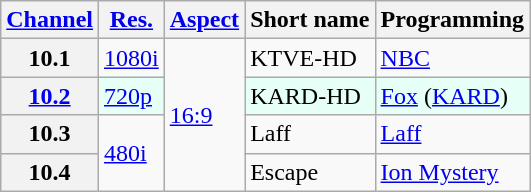<table class="wikitable">
<tr>
<th scope = "col"><a href='#'>Channel</a></th>
<th scope = "col"><a href='#'>Res.</a></th>
<th scope = "col"><a href='#'>Aspect</a></th>
<th scope = "col">Short name</th>
<th scope = "col">Programming</th>
</tr>
<tr>
<th scope = "row">10.1</th>
<td><a href='#'>1080i</a></td>
<td rowspan=4><a href='#'>16:9</a></td>
<td>KTVE-HD</td>
<td><a href='#'>NBC</a></td>
</tr>
<tr style="background-color: #E6FFF7;">
<th scope = "row"><a href='#'>10.2</a></th>
<td><a href='#'>720p</a></td>
<td>KARD-HD</td>
<td><a href='#'>Fox</a> (<a href='#'>KARD</a>)</td>
</tr>
<tr>
<th scope = "row">10.3</th>
<td rowspan=2><a href='#'>480i</a></td>
<td>Laff</td>
<td><a href='#'>Laff</a></td>
</tr>
<tr>
<th scope = "row">10.4</th>
<td>Escape</td>
<td><a href='#'>Ion Mystery</a></td>
</tr>
</table>
